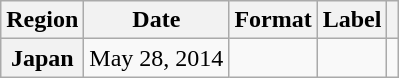<table class="wikitable plainrowheaders">
<tr>
<th scope="col">Region</th>
<th scope="col">Date</th>
<th scope="col">Format</th>
<th scope="col">Label</th>
<th scope="col"></th>
</tr>
<tr>
<th scope="row">Japan</th>
<td rowspan="1">May 28, 2014</td>
<td rowspan="1"></td>
<td rowspan="1"></td>
<td align="center"></td>
</tr>
</table>
